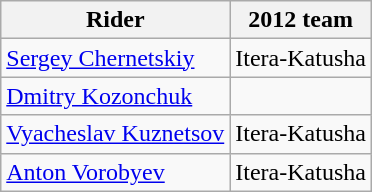<table class="wikitable">
<tr>
<th>Rider</th>
<th>2012 team</th>
</tr>
<tr>
<td><a href='#'>Sergey Chernetskiy</a></td>
<td>Itera-Katusha</td>
</tr>
<tr>
<td><a href='#'>Dmitry Kozonchuk</a></td>
<td></td>
</tr>
<tr>
<td><a href='#'>Vyacheslav Kuznetsov</a></td>
<td>Itera-Katusha</td>
</tr>
<tr>
<td><a href='#'>Anton Vorobyev</a></td>
<td>Itera-Katusha</td>
</tr>
</table>
